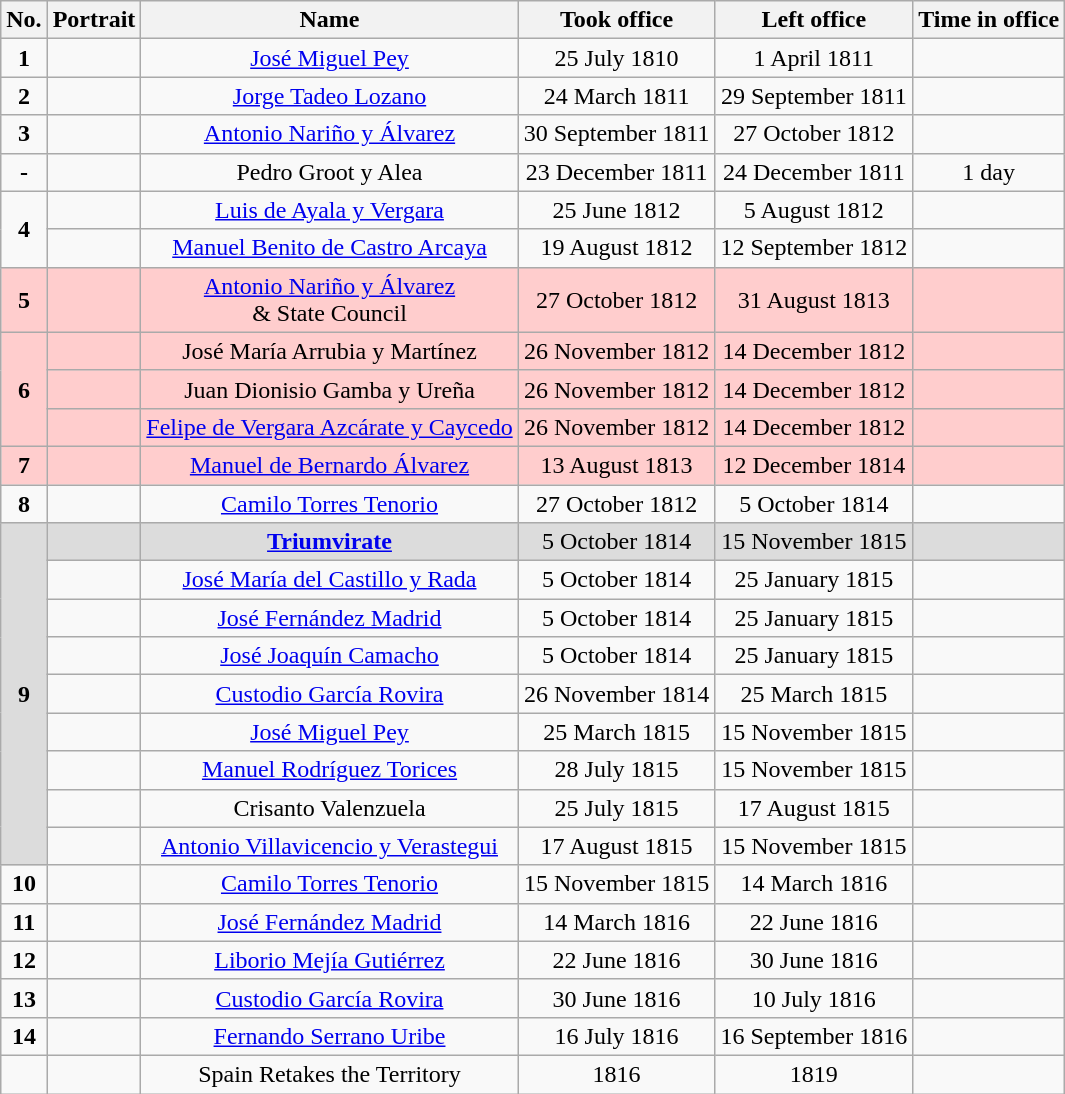<table class="wikitable" style="text-align:center">
<tr>
<th>No.</th>
<th>Portrait</th>
<th>Name<br></th>
<th>Took office</th>
<th>Left office</th>
<th><strong>Time in office</strong></th>
</tr>
<tr>
<td><strong>1</strong></td>
<td></td>
<td><a href='#'>José Miguel Pey</a></td>
<td>25 July 1810</td>
<td>1 April 1811</td>
<td></td>
</tr>
<tr>
<td><strong>2</strong></td>
<td></td>
<td><a href='#'>Jorge Tadeo Lozano</a></td>
<td>24 March 1811</td>
<td>29 September 1811</td>
<td></td>
</tr>
<tr>
<td><strong>3</strong></td>
<td></td>
<td><a href='#'>Antonio Nariño y Álvarez</a></td>
<td>30 September 1811</td>
<td>27 October 1812</td>
<td></td>
</tr>
<tr>
<td><strong>-</strong></td>
<td></td>
<td>Pedro Groot y Alea</td>
<td>23 December 1811</td>
<td>24 December 1811</td>
<td>1 day</td>
</tr>
<tr>
<td rowspan="2"><strong>4</strong></td>
<td></td>
<td><a href='#'>Luis de Ayala y Vergara</a></td>
<td>25 June 1812</td>
<td>5 August 1812</td>
<td></td>
</tr>
<tr>
<td></td>
<td><a href='#'>Manuel Benito de Castro Arcaya</a></td>
<td>19 August 1812</td>
<td>12 September 1812</td>
<td></td>
</tr>
<tr bgcolor=#FFCDCD>
<td><strong>5</strong></td>
<td></td>
<td><a href='#'>Antonio Nariño y Álvarez</a><br>& State Council</td>
<td>27 October 1812</td>
<td>31 August 1813</td>
<td></td>
</tr>
<tr bgcolor=#FFCDCD>
<td rowspan="3"><strong>6</strong></td>
<td></td>
<td>José María Arrubia y Martínez</td>
<td>26 November 1812</td>
<td>14 December 1812</td>
<td></td>
</tr>
<tr bgcolor=#FFCDCD>
<td></td>
<td>Juan Dionisio Gamba y Ureña</td>
<td>26 November 1812</td>
<td>14 December 1812</td>
<td></td>
</tr>
<tr bgcolor=#FFCDCD>
<td></td>
<td><a href='#'>Felipe de Vergara Azcárate y Caycedo</a></td>
<td>26 November 1812</td>
<td>14 December 1812</td>
<td></td>
</tr>
<tr bgcolor=#FFCDCD>
<td><strong>7</strong></td>
<td></td>
<td><a href='#'>Manuel de Bernardo Álvarez</a></td>
<td>13 August 1813</td>
<td>12 December 1814</td>
<td></td>
</tr>
<tr>
<td><strong>8</strong></td>
<td></td>
<td><a href='#'>Camilo Torres Tenorio</a></td>
<td>27 October 1812</td>
<td>5 October 1814</td>
<td></td>
</tr>
<tr bgcolor=#dcdcdc>
<td rowspan="9"><strong>9</strong></td>
<td></td>
<td><strong><a href='#'>Triumvirate</a></strong></td>
<td>5 October 1814</td>
<td>15 November 1815</td>
<td></td>
</tr>
<tr>
<td></td>
<td><a href='#'>José María del Castillo y Rada</a></td>
<td>5 October 1814</td>
<td>25 January 1815</td>
<td></td>
</tr>
<tr>
<td></td>
<td><a href='#'>José Fernández Madrid</a></td>
<td>5 October 1814</td>
<td>25 January 1815</td>
<td></td>
</tr>
<tr>
<td></td>
<td><a href='#'>José Joaquín Camacho</a></td>
<td>5 October 1814</td>
<td>25 January 1815</td>
<td></td>
</tr>
<tr>
<td></td>
<td><a href='#'>Custodio García Rovira</a></td>
<td>26 November 1814</td>
<td>25 March 1815</td>
<td></td>
</tr>
<tr>
<td></td>
<td><a href='#'>José Miguel Pey</a></td>
<td>25 March 1815</td>
<td>15 November 1815</td>
<td></td>
</tr>
<tr>
<td></td>
<td><a href='#'>Manuel Rodríguez Torices</a></td>
<td>28 July 1815</td>
<td>15 November 1815</td>
<td></td>
</tr>
<tr>
<td></td>
<td>Crisanto Valenzuela</td>
<td>25 July 1815</td>
<td>17 August 1815</td>
<td></td>
</tr>
<tr>
<td></td>
<td><a href='#'>Antonio Villavicencio y Verastegui</a></td>
<td>17 August 1815</td>
<td>15 November 1815</td>
<td></td>
</tr>
<tr>
<td><strong>10</strong></td>
<td></td>
<td><a href='#'>Camilo Torres Tenorio</a></td>
<td>15 November 1815</td>
<td>14 March 1816</td>
<td></td>
</tr>
<tr>
<td><strong>11</strong></td>
<td></td>
<td><a href='#'>José Fernández Madrid</a></td>
<td>14 March 1816</td>
<td>22 June 1816</td>
<td></td>
</tr>
<tr>
<td><strong>12</strong></td>
<td></td>
<td><a href='#'>Liborio Mejía Gutiérrez</a></td>
<td>22 June 1816</td>
<td>30 June 1816</td>
<td></td>
</tr>
<tr>
<td><strong>13</strong></td>
<td></td>
<td><a href='#'>Custodio García Rovira</a></td>
<td>30 June 1816</td>
<td>10 July 1816</td>
<td></td>
</tr>
<tr>
<td><strong>14</strong></td>
<td></td>
<td><a href='#'>Fernando Serrano Uribe</a></td>
<td>16 July 1816</td>
<td>16 September 1816</td>
<td></td>
</tr>
<tr>
<td></td>
<td></td>
<td>Spain Retakes the Territory</td>
<td>1816</td>
<td>1819</td>
<td></td>
</tr>
</table>
